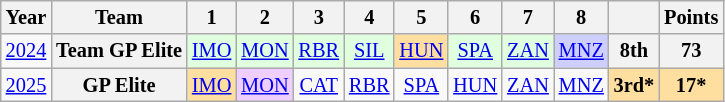<table class="wikitable" style="text-align:center; font-size:85%">
<tr>
<th>Year</th>
<th>Team</th>
<th>1</th>
<th>2</th>
<th>3</th>
<th>4</th>
<th>5</th>
<th>6</th>
<th>7</th>
<th>8</th>
<th></th>
<th>Points</th>
</tr>
<tr>
<td><a href='#'>2024</a></td>
<th nowrap>Team GP Elite</th>
<td style="background:#DFFFDF;"><a href='#'>IMO</a><br></td>
<td style="background:#DFFFDF;"><a href='#'>MON</a><br></td>
<td style="background:#DFFFDF;"><a href='#'>RBR</a><br></td>
<td style="background:#DFFFDF;"><a href='#'>SIL</a><br></td>
<td style="background:#FFDF9F;"><a href='#'>HUN</a><br></td>
<td style="background:#DFFFDF;"><a href='#'>SPA</a><br></td>
<td style="background:#DFFFDF;"><a href='#'>ZAN</a><br></td>
<td style="background:#CFCFFF;"><a href='#'>MNZ</a><br></td>
<th style="background:#;">8th</th>
<th style="background:#;">73</th>
</tr>
<tr>
<td><a href='#'>2025</a></td>
<th nowrap>GP Elite</th>
<td style="background:#FFDF9F;"><a href='#'>IMO</a><br></td>
<td style="background:#EFCFFF;"><a href='#'>MON</a><br></td>
<td style="background:#;"><a href='#'>CAT</a></td>
<td style="background:#;"><a href='#'>RBR</a></td>
<td style="background:#;"><a href='#'>SPA</a></td>
<td style="background:#;"><a href='#'>HUN</a></td>
<td style="background:#;"><a href='#'>ZAN</a></td>
<td style="background:#;"><a href='#'>MNZ</a></td>
<th style="background:#FFDF9F;">3rd*</th>
<th style="background:#FFDF9F;">17*</th>
</tr>
</table>
